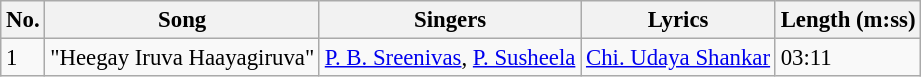<table class="wikitable" style="font-size:95%;">
<tr>
<th>No.</th>
<th>Song</th>
<th>Singers</th>
<th>Lyrics</th>
<th>Length (m:ss)</th>
</tr>
<tr>
<td>1</td>
<td>"Heegay Iruva Haayagiruva"</td>
<td><a href='#'>P. B. Sreenivas</a>, <a href='#'>P. Susheela</a></td>
<td><a href='#'>Chi. Udaya Shankar</a></td>
<td>03:11</td>
</tr>
</table>
